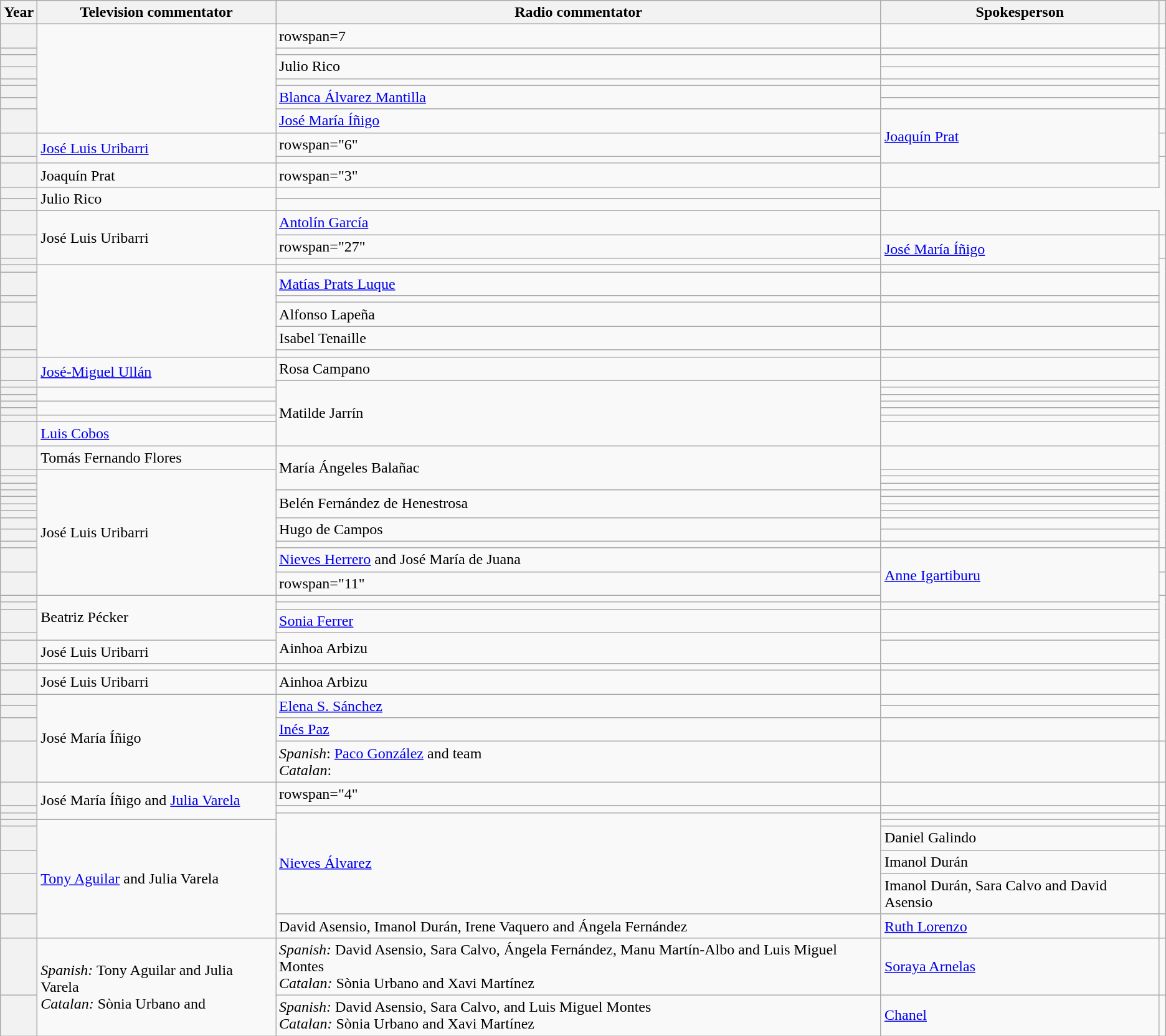<table class="wikitable sortable plainrowheaders" text-align: left;">
<tr>
<th>Year</th>
<th>Television commentator</th>
<th>Radio commentator</th>
<th>Spokesperson</th>
<th class="unsortable"></th>
</tr>
<tr>
<th scope="row"></th>
<td rowspan="8"></td>
<td>rowspan=7</td>
<td></td>
<td></td>
</tr>
<tr>
<th scope="row"></th>
<td></td>
<td></td>
</tr>
<tr>
<th scope="row"></th>
<td rowspan="2">Julio Rico</td>
<td></td>
</tr>
<tr>
<th scope="row"></th>
<td></td>
</tr>
<tr>
<th scope="row"></th>
<td></td>
<td></td>
</tr>
<tr>
<th scope="row"></th>
<td rowspan="2"><a href='#'>Blanca Álvarez Mantilla</a></td>
<td></td>
</tr>
<tr>
<th scope="row"></th>
<td></td>
</tr>
<tr>
<th scope="row"></th>
<td rowspan="1"><a href='#'>José María Íñigo</a></td>
<td rowspan="3"><a href='#'>Joaquín Prat</a></td>
<td></td>
</tr>
<tr>
<th scope="row"></th>
<td rowspan="2"><a href='#'>José Luis Uribarri</a></td>
<td>rowspan="6"</td>
<td></td>
</tr>
<tr>
<th scope="row"></th>
<td></td>
</tr>
<tr>
<th scope="row"></th>
<td>Joaquín Prat</td>
<td>rowspan="3" </td>
<td></td>
</tr>
<tr>
<th scope="row"></th>
<td rowspan="2">Julio Rico</td>
<td></td>
</tr>
<tr>
<th scope="row"></th>
<td></td>
</tr>
<tr>
<th scope="row"></th>
<td rowspan="3">José Luis Uribarri</td>
<td><a href='#'>Antolín García</a></td>
<td></td>
</tr>
<tr>
<th scope="row"></th>
<td>rowspan="27"</td>
<td rowspan="2"><a href='#'>José María Íñigo</a></td>
<td></td>
</tr>
<tr>
<th scope="row"></th>
<td></td>
</tr>
<tr>
<th scope="row"></th>
<td rowspan="6"></td>
<td></td>
<td></td>
</tr>
<tr>
<th scope="row"></th>
<td><a href='#'>Matías Prats Luque</a></td>
<td></td>
</tr>
<tr>
<th scope="row"></th>
<td></td>
<td></td>
</tr>
<tr>
<th scope="row"></th>
<td>Alfonso Lapeña</td>
<td></td>
</tr>
<tr>
<th scope="row"></th>
<td>Isabel Tenaille</td>
<td></td>
</tr>
<tr>
<th scope="row"></th>
<td></td>
<td></td>
</tr>
<tr>
<th scope="row"></th>
<td rowspan="2"><a href='#'>José-Miguel Ullán</a></td>
<td>Rosa Campano</td>
<td></td>
</tr>
<tr>
<th scope="row"></th>
<td rowspan="7">Matilde Jarrín</td>
<td></td>
</tr>
<tr>
<th scope="row"></th>
<td rowspan="2"></td>
<td></td>
</tr>
<tr>
<th scope="row"></th>
<td></td>
</tr>
<tr>
<th scope="row"></th>
<td rowspan="2"></td>
<td></td>
</tr>
<tr>
<th scope="row"></th>
<td></td>
</tr>
<tr>
<th scope="row"></th>
<td></td>
<td></td>
</tr>
<tr>
<th scope="row"></th>
<td><a href='#'>Luis Cobos</a></td>
<td></td>
</tr>
<tr>
<th scope="row"></th>
<td>Tomás Fernando Flores</td>
<td rowspan="4">María Ángeles Balañac</td>
<td></td>
</tr>
<tr>
<th scope="row"></th>
<td rowspan="12">José Luis Uribarri</td>
<td></td>
</tr>
<tr>
<th scope="row"></th>
<td></td>
</tr>
<tr>
<th scope="row"></th>
<td></td>
</tr>
<tr>
<th scope="row"></th>
<td rowspan="4">Belén Fernández de Henestrosa</td>
<td></td>
</tr>
<tr>
<th scope="row"></th>
<td></td>
</tr>
<tr>
<th scope="row"></th>
<td></td>
</tr>
<tr>
<th scope="row"></th>
<td></td>
</tr>
<tr>
<th scope="row"></th>
<td rowspan="2">Hugo de Campos</td>
<td></td>
</tr>
<tr>
<th scope="row"></th>
<td></td>
</tr>
<tr>
<th scope="row"></th>
<td></td>
<td></td>
</tr>
<tr>
<th scope="row"></th>
<td rowspan="1"><a href='#'>Nieves Herrero</a> and José María de Juana</td>
<td rowspan="3"><a href='#'>Anne Igartiburu</a></td>
<td></td>
</tr>
<tr>
<th scope="row"></th>
<td>rowspan="11"</td>
<td></td>
</tr>
<tr>
<th scope="row"></th>
<td rowspan="4">Beatriz Pécker</td>
<td></td>
</tr>
<tr>
<th scope="row"></th>
<td></td>
<td></td>
</tr>
<tr>
<th scope="row"></th>
<td><a href='#'>Sonia Ferrer</a></td>
<td></td>
</tr>
<tr>
<th scope="row"></th>
<td rowspan="2">Ainhoa Arbizu</td>
<td></td>
</tr>
<tr>
<th scope="row"></th>
<td>José Luis Uribarri</td>
<td></td>
</tr>
<tr>
<th scope="row"></th>
<td></td>
<td></td>
<td></td>
</tr>
<tr>
<th scope="row"></th>
<td>José Luis Uribarri</td>
<td>Ainhoa Arbizu</td>
<td></td>
</tr>
<tr>
<th scope="row"></th>
<td rowspan="4">José María Íñigo</td>
<td rowspan="2"><a href='#'>Elena S. Sánchez</a></td>
<td></td>
</tr>
<tr>
<th scope="row"></th>
<td></td>
</tr>
<tr>
<th scope="row"></th>
<td><a href='#'>Inés Paz</a></td>
<td></td>
</tr>
<tr>
<th scope="row"></th>
<td><em>Spanish</em>: <a href='#'>Paco González</a> and  team<br><em>Catalan</em>: </td>
<td></td>
<td></td>
</tr>
<tr>
<th scope="row"></th>
<td rowspan="3">José María Íñigo and <a href='#'>Julia Varela</a></td>
<td>rowspan="4"</td>
<td></td>
<td></td>
</tr>
<tr>
<th scope="row"></th>
<td></td>
<td></td>
</tr>
<tr>
<th scope="row"></th>
<td rowspan="5"><a href='#'>Nieves Álvarez</a></td>
<td></td>
</tr>
<tr>
<th scope="row"></th>
<td rowspan="5"><a href='#'>Tony Aguilar</a> and Julia Varela</td>
<td></td>
</tr>
<tr>
<th scope="row"></th>
<td rowspan="1">Daniel Galindo</td>
<td></td>
</tr>
<tr>
<th scope="row"></th>
<td rowspan="1">Imanol Durán</td>
<td></td>
</tr>
<tr>
<th scope="row"></th>
<td>Imanol Durán, Sara Calvo and David Asensio</td>
<td></td>
</tr>
<tr>
<th scope="row"></th>
<td>David Asensio, Imanol Durán, Irene Vaquero and Ángela Fernández</td>
<td><a href='#'>Ruth Lorenzo</a></td>
<td></td>
</tr>
<tr>
<th scope="row"></th>
<td rowspan="2"><em>Spanish:</em> Tony Aguilar and Julia Varela<br><em>Catalan:</em> Sònia Urbano and </td>
<td><em>Spanish:</em> David Asensio, Sara Calvo, Ángela Fernández, Manu Martín-Albo and Luis Miguel Montes<br><em>Catalan:</em> Sònia Urbano and Xavi Martínez</td>
<td><a href='#'>Soraya Arnelas</a></td>
<td></td>
</tr>
<tr>
<th scope="row"></th>
<td><em>Spanish:</em> David Asensio, Sara Calvo, and Luis Miguel Montes<br><em>Catalan:</em> Sònia Urbano and Xavi Martínez</td>
<td><a href='#'>Chanel</a></td>
<td></td>
</tr>
</table>
